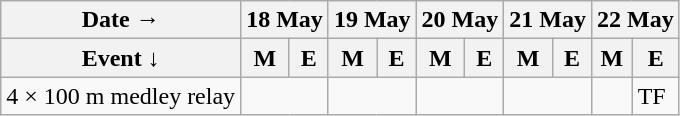<table class="wikitable swimming-schedule floatleft">
<tr>
<th>Date →</th>
<th colspan=2>18 May</th>
<th colspan=2>19 May</th>
<th colspan=2>20 May</th>
<th colspan=2>21 May</th>
<th colspan=2>22 May</th>
</tr>
<tr>
<th>Event ↓</th>
<th>M</th>
<th>E</th>
<th>M</th>
<th>E</th>
<th>M</th>
<th>E</th>
<th>M</th>
<th>E</th>
<th>M</th>
<th>E</th>
</tr>
<tr>
<td class=event>4 × 100 m medley relay</td>
<td colspan=2></td>
<td colspan=2></td>
<td colspan=2></td>
<td colspan=2></td>
<td></td>
<td class=timed-final>TF</td>
</tr>
</table>
